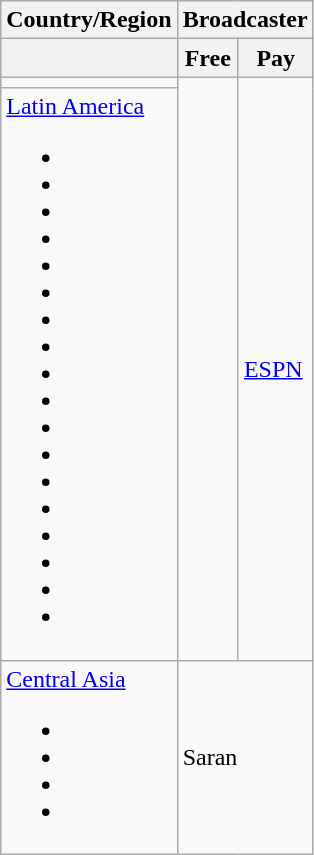<table class="wikitable">
<tr>
<th>Country/Region</th>
<th colspan="2">Broadcaster</th>
</tr>
<tr>
<th></th>
<th>Free</th>
<th>Pay</th>
</tr>
<tr>
<td></td>
<td rowspan="2"></td>
<td rowspan="2"><a href='#'>ESPN</a></td>
</tr>
<tr>
<td><a href='#'>Latin America</a><br><ul><li></li><li></li><li></li><li></li><li></li><li></li><li></li><li></li><li></li><li></li><li></li><li></li><li></li><li></li><li></li><li></li><li></li><li></li></ul></td>
</tr>
<tr>
<td><a href='#'>Central Asia</a><br><ul><li></li><li></li><li></li><li></li></ul></td>
<td colspan="2">Saran</td>
</tr>
</table>
